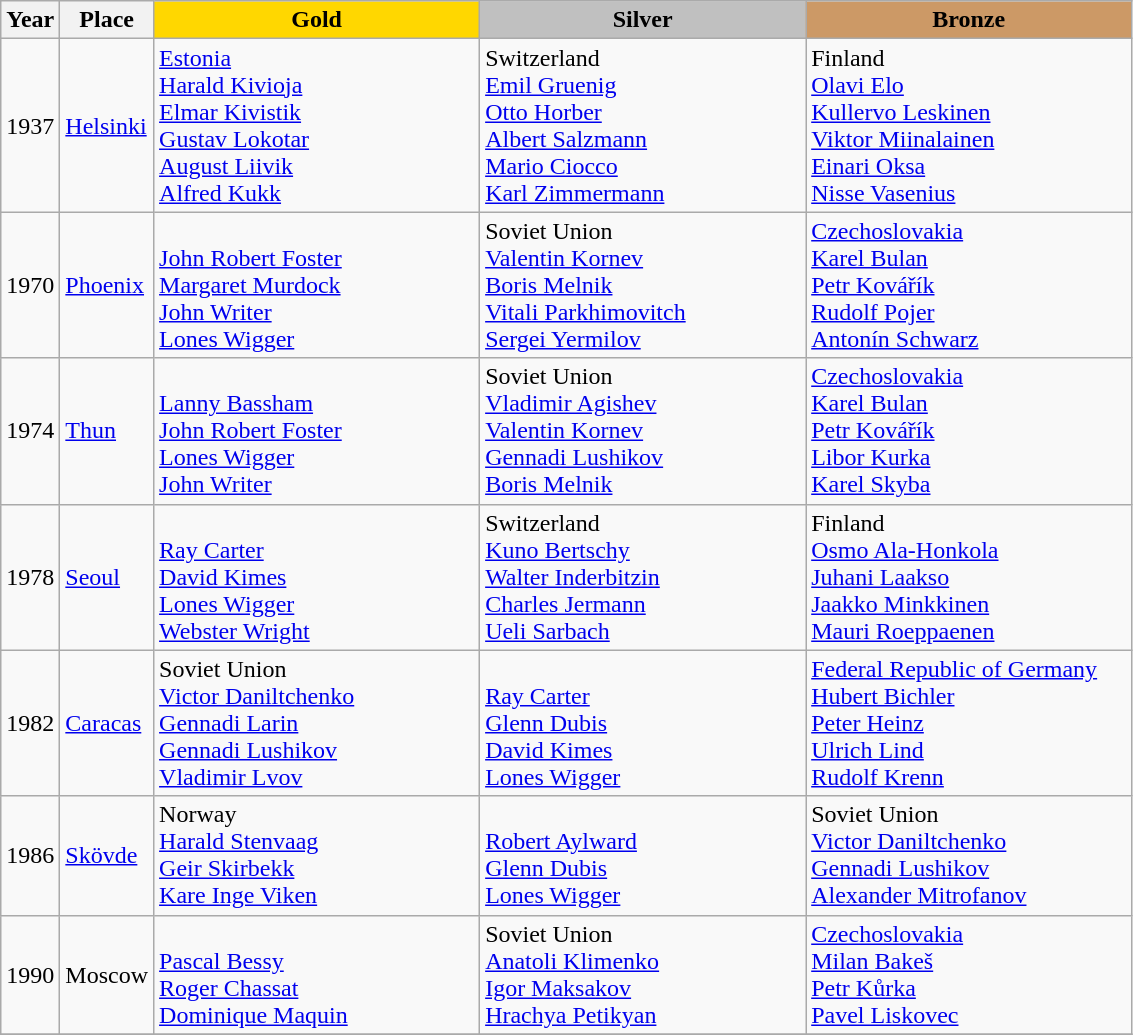<table class="wikitable">
<tr>
<th>Year</th>
<th>Place</th>
<th style="background:gold"    width="210">Gold</th>
<th style="background:silver"  width="210">Silver</th>
<th style="background:#cc9966" width="210">Bronze</th>
</tr>
<tr>
<td>1937</td>
<td> <a href='#'>Helsinki</a></td>
<td> <a href='#'>Estonia</a><br><a href='#'>Harald Kivioja</a><br><a href='#'>Elmar Kivistik</a><br><a href='#'>Gustav Lokotar</a><br><a href='#'>August Liivik</a><br><a href='#'>Alfred Kukk</a></td>
<td> Switzerland<br><a href='#'>Emil Gruenig</a><br><a href='#'>Otto Horber</a><br><a href='#'>Albert Salzmann</a><br><a href='#'>Mario Ciocco</a><br><a href='#'>Karl Zimmermann</a></td>
<td> Finland<br><a href='#'>Olavi Elo</a><br><a href='#'>Kullervo Leskinen</a><br><a href='#'>Viktor Miinalainen</a><br><a href='#'>Einari Oksa</a><br><a href='#'>Nisse Vasenius</a></td>
</tr>
<tr>
<td>1970</td>
<td> <a href='#'>Phoenix</a></td>
<td><br><a href='#'>John Robert Foster</a><br><a href='#'>Margaret Murdock</a><br><a href='#'>John Writer</a><br><a href='#'>Lones Wigger</a></td>
<td> Soviet Union<br><a href='#'>Valentin Kornev</a><br><a href='#'>Boris Melnik</a><br><a href='#'>Vitali Parkhimovitch</a><br><a href='#'>Sergei Yermilov</a></td>
<td> <a href='#'>Czechoslovakia</a><br><a href='#'>Karel Bulan</a><br><a href='#'>Petr Kovářík</a><br><a href='#'>Rudolf Pojer</a><br><a href='#'>Antonín Schwarz</a></td>
</tr>
<tr>
<td>1974</td>
<td> <a href='#'>Thun</a></td>
<td><br><a href='#'>Lanny Bassham</a><br><a href='#'>John Robert Foster</a><br><a href='#'>Lones Wigger</a><br><a href='#'>John Writer</a></td>
<td> Soviet Union<br><a href='#'>Vladimir Agishev</a><br><a href='#'>Valentin Kornev</a><br><a href='#'>Gennadi Lushikov</a><br><a href='#'>Boris Melnik</a></td>
<td> <a href='#'>Czechoslovakia</a><br><a href='#'>Karel Bulan</a><br><a href='#'>Petr Kovářík</a><br><a href='#'>Libor Kurka</a><br><a href='#'>Karel Skyba</a></td>
</tr>
<tr>
<td>1978</td>
<td> <a href='#'>Seoul</a></td>
<td><br><a href='#'>Ray Carter</a><br><a href='#'>David Kimes</a><br><a href='#'>Lones Wigger</a><br><a href='#'>Webster Wright</a></td>
<td> Switzerland<br><a href='#'>Kuno Bertschy</a><br><a href='#'>Walter Inderbitzin</a><br><a href='#'>Charles Jermann</a><br><a href='#'>Ueli Sarbach</a></td>
<td> Finland<br><a href='#'>Osmo Ala-Honkola</a><br><a href='#'>Juhani Laakso</a><br><a href='#'>Jaakko Minkkinen</a><br><a href='#'>Mauri Roeppaenen</a></td>
</tr>
<tr>
<td>1982</td>
<td> <a href='#'>Caracas</a></td>
<td> Soviet Union<br><a href='#'>Victor Daniltchenko</a><br><a href='#'>Gennadi Larin</a><br><a href='#'>Gennadi Lushikov</a><br><a href='#'>Vladimir Lvov</a></td>
<td><br><a href='#'>Ray Carter</a><br><a href='#'>Glenn Dubis</a><br><a href='#'>David Kimes</a><br><a href='#'>Lones Wigger</a></td>
<td> <a href='#'>Federal Republic of Germany</a><br><a href='#'>Hubert Bichler</a><br><a href='#'>Peter Heinz</a><br><a href='#'>Ulrich Lind</a><br><a href='#'>Rudolf Krenn</a></td>
</tr>
<tr>
<td>1986</td>
<td> <a href='#'>Skövde</a></td>
<td> Norway<br><a href='#'>Harald Stenvaag</a><br><a href='#'>Geir Skirbekk</a><br><a href='#'>Kare Inge Viken</a></td>
<td><br><a href='#'>Robert Aylward</a><br><a href='#'>Glenn Dubis</a><br><a href='#'>Lones Wigger</a></td>
<td> Soviet Union<br><a href='#'>Victor Daniltchenko</a><br><a href='#'>Gennadi Lushikov</a><br><a href='#'>Alexander Mitrofanov</a></td>
</tr>
<tr>
<td>1990</td>
<td> Moscow</td>
<td><br><a href='#'>Pascal Bessy</a><br><a href='#'>Roger Chassat</a><br><a href='#'>Dominique Maquin</a></td>
<td> Soviet Union<br><a href='#'>Anatoli Klimenko</a><br><a href='#'>Igor Maksakov</a><br><a href='#'>Hrachya Petikyan</a></td>
<td> <a href='#'>Czechoslovakia</a><br><a href='#'>Milan Bakeš</a><br><a href='#'>Petr Kůrka</a><br><a href='#'>Pavel Liskovec</a></td>
</tr>
<tr>
</tr>
</table>
